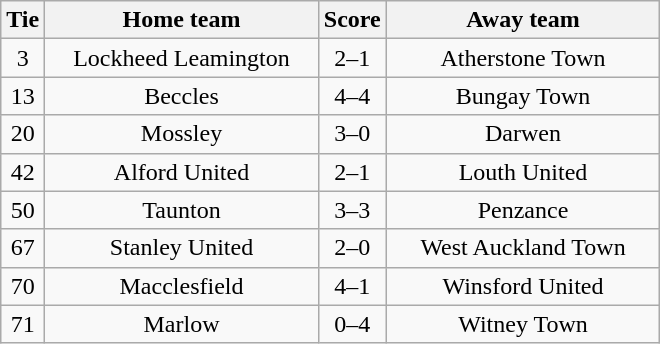<table class="wikitable" style="text-align:center;">
<tr>
<th width=20>Tie</th>
<th width=175>Home team</th>
<th width=20>Score</th>
<th width=175>Away team</th>
</tr>
<tr>
<td>3</td>
<td>Lockheed Leamington</td>
<td>2–1</td>
<td>Atherstone Town</td>
</tr>
<tr>
<td>13</td>
<td>Beccles</td>
<td>4–4</td>
<td>Bungay Town</td>
</tr>
<tr>
<td>20</td>
<td>Mossley</td>
<td>3–0</td>
<td>Darwen</td>
</tr>
<tr>
<td>42</td>
<td>Alford United</td>
<td>2–1</td>
<td>Louth United</td>
</tr>
<tr>
<td>50</td>
<td>Taunton</td>
<td>3–3</td>
<td>Penzance</td>
</tr>
<tr>
<td>67</td>
<td>Stanley United</td>
<td>2–0</td>
<td>West Auckland Town</td>
</tr>
<tr>
<td>70</td>
<td>Macclesfield</td>
<td>4–1</td>
<td>Winsford United</td>
</tr>
<tr>
<td>71</td>
<td>Marlow</td>
<td>0–4</td>
<td>Witney Town</td>
</tr>
</table>
